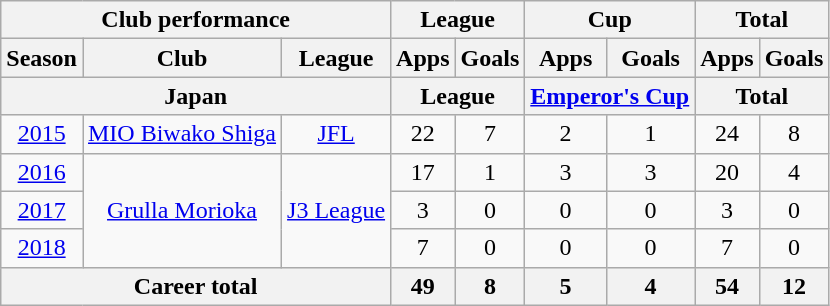<table class="wikitable" style="text-align:center">
<tr>
<th colspan=3>Club performance</th>
<th colspan=2>League</th>
<th colspan=2>Cup</th>
<th colspan=2>Total</th>
</tr>
<tr>
<th>Season</th>
<th>Club</th>
<th>League</th>
<th>Apps</th>
<th>Goals</th>
<th>Apps</th>
<th>Goals</th>
<th>Apps</th>
<th>Goals</th>
</tr>
<tr>
<th colspan=3>Japan</th>
<th colspan=2>League</th>
<th colspan=2><a href='#'>Emperor's Cup</a></th>
<th colspan=2>Total</th>
</tr>
<tr>
<td><a href='#'>2015</a></td>
<td rowspan="1"><a href='#'>MIO Biwako Shiga</a></td>
<td rowspan="1"><a href='#'>JFL</a></td>
<td>22</td>
<td>7</td>
<td>2</td>
<td>1</td>
<td>24</td>
<td>8</td>
</tr>
<tr>
<td><a href='#'>2016</a></td>
<td rowspan="3"><a href='#'>Grulla Morioka</a></td>
<td rowspan="3"><a href='#'>J3 League</a></td>
<td>17</td>
<td>1</td>
<td>3</td>
<td>3</td>
<td>20</td>
<td>4</td>
</tr>
<tr>
<td><a href='#'>2017</a></td>
<td>3</td>
<td>0</td>
<td>0</td>
<td>0</td>
<td>3</td>
<td>0</td>
</tr>
<tr>
<td><a href='#'>2018</a></td>
<td>7</td>
<td>0</td>
<td>0</td>
<td>0</td>
<td>7</td>
<td>0</td>
</tr>
<tr>
<th colspan=3>Career total</th>
<th>49</th>
<th>8</th>
<th>5</th>
<th>4</th>
<th>54</th>
<th>12</th>
</tr>
</table>
